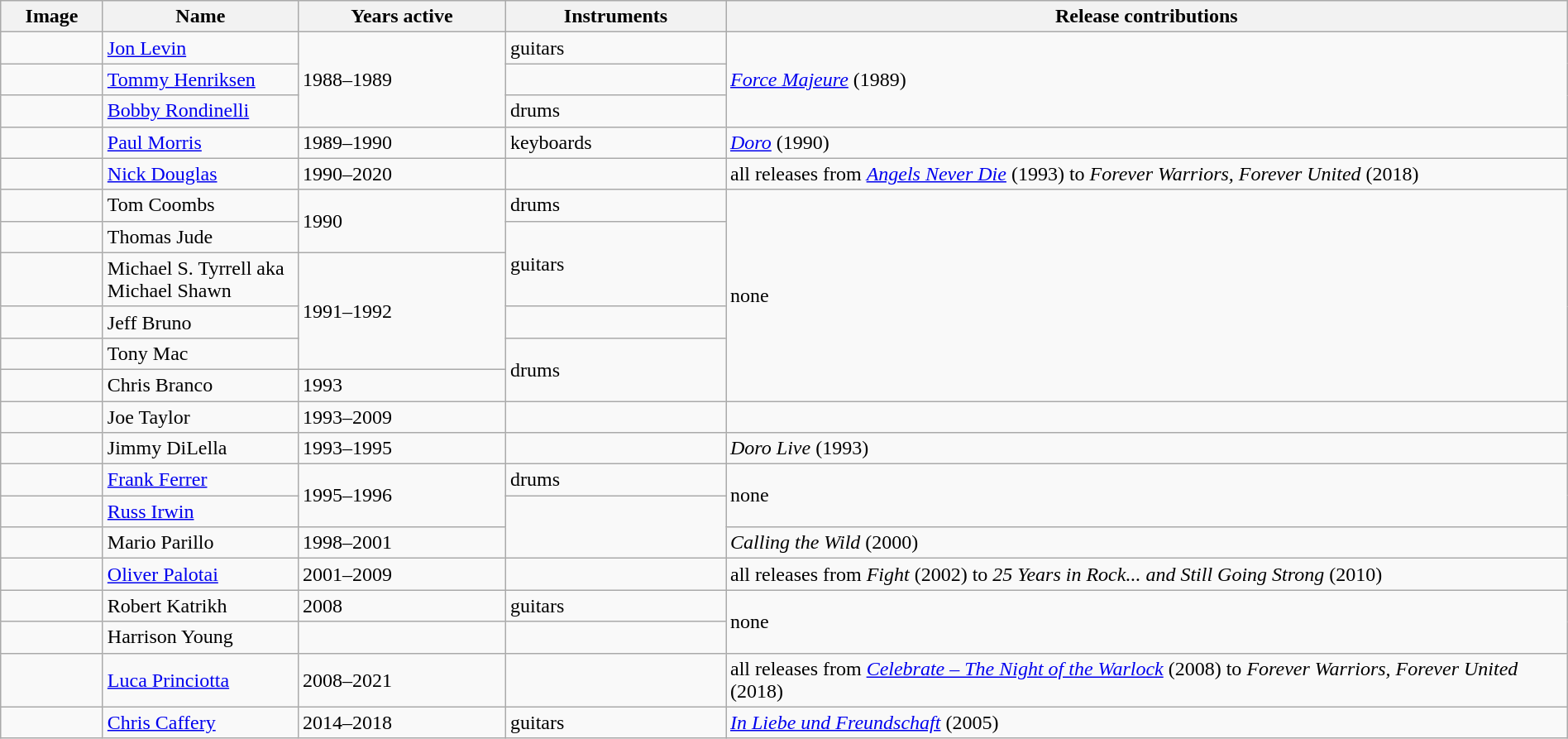<table class="wikitable" width="100%" border="1">
<tr>
<th width="75">Image</th>
<th width="150">Name</th>
<th width="160">Years active</th>
<th width="170">Instruments</th>
<th>Release contributions</th>
</tr>
<tr>
<td></td>
<td><a href='#'>Jon Levin</a></td>
<td rowspan="3">1988–1989</td>
<td>guitars</td>
<td rowspan="3"><em><a href='#'>Force Majeure</a></em> (1989)</td>
</tr>
<tr>
<td></td>
<td><a href='#'>Tommy Henriksen</a></td>
<td></td>
</tr>
<tr>
<td></td>
<td><a href='#'>Bobby Rondinelli</a></td>
<td>drums</td>
</tr>
<tr>
<td></td>
<td><a href='#'>Paul Morris</a></td>
<td>1989–1990</td>
<td>keyboards</td>
<td><em><a href='#'>Doro</a></em> (1990)</td>
</tr>
<tr>
<td></td>
<td><a href='#'>Nick Douglas</a></td>
<td>1990–2020</td>
<td></td>
<td>all releases from <em><a href='#'>Angels Never Die</a></em> (1993) to <em>Forever Warriors, Forever United</em> (2018)</td>
</tr>
<tr>
<td></td>
<td>Tom Coombs</td>
<td rowspan="2">1990</td>
<td>drums</td>
<td rowspan="6">none</td>
</tr>
<tr>
<td></td>
<td>Thomas Jude</td>
<td rowspan="2">guitars</td>
</tr>
<tr>
<td></td>
<td>Michael S. Tyrrell aka Michael Shawn</td>
<td rowspan="3">1991–1992</td>
</tr>
<tr>
<td></td>
<td>Jeff Bruno</td>
<td></td>
</tr>
<tr>
<td></td>
<td>Tony Mac</td>
<td rowspan="2">drums</td>
</tr>
<tr>
<td></td>
<td>Chris Branco</td>
<td>1993</td>
</tr>
<tr>
<td></td>
<td>Joe Taylor</td>
<td>1993–2009</td>
<td></td>
<td></td>
</tr>
<tr>
<td></td>
<td>Jimmy DiLella</td>
<td>1993–1995</td>
<td></td>
<td><em>Doro Live</em> (1993)</td>
</tr>
<tr>
<td></td>
<td><a href='#'>Frank Ferrer</a></td>
<td rowspan="2">1995–1996</td>
<td>drums</td>
<td rowspan="2">none</td>
</tr>
<tr>
<td></td>
<td><a href='#'>Russ Irwin</a></td>
<td rowspan="2"></td>
</tr>
<tr>
<td></td>
<td>Mario Parillo</td>
<td>1998–2001</td>
<td><em>Calling the Wild</em> (2000)</td>
</tr>
<tr>
<td></td>
<td><a href='#'>Oliver Palotai</a></td>
<td>2001–2009</td>
<td></td>
<td>all releases from <em>Fight</em> (2002) to <em>25 Years in Rock... and Still Going Strong</em> (2010)</td>
</tr>
<tr>
<td></td>
<td>Robert Katrikh</td>
<td>2008</td>
<td>guitars</td>
<td rowspan="2">none</td>
</tr>
<tr>
<td></td>
<td>Harrison Young</td>
<td></td>
<td></td>
</tr>
<tr>
<td></td>
<td><a href='#'>Luca Princiotta</a></td>
<td>2008–2021</td>
<td></td>
<td>all releases from <em><a href='#'>Celebrate – The Night of the Warlock</a></em> (2008) to <em>Forever Warriors, Forever United</em> (2018)</td>
</tr>
<tr>
<td></td>
<td><a href='#'>Chris Caffery</a></td>
<td>2014–2018</td>
<td>guitars</td>
<td><em><a href='#'>In Liebe und Freundschaft</a></em> (2005)</td>
</tr>
</table>
